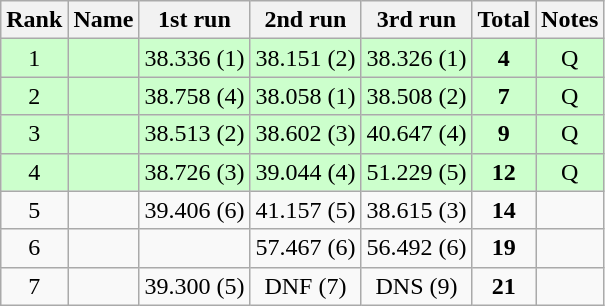<table class="sortable wikitable" style="text-align:center;">
<tr>
<th>Rank</th>
<th>Name</th>
<th>1st run</th>
<th>2nd run</th>
<th>3rd run</th>
<th>Total</th>
<th>Notes</th>
</tr>
<tr bgcolor=ccffcc>
<td>1</td>
<td align=left></td>
<td>38.336 (1)</td>
<td>38.151 (2)</td>
<td>38.326 (1)</td>
<td><strong>4</strong></td>
<td>Q</td>
</tr>
<tr bgcolor=ccffcc>
<td>2</td>
<td align=left></td>
<td>38.758 (4)</td>
<td>38.058 (1)</td>
<td>38.508 (2)</td>
<td><strong>7</strong></td>
<td>Q</td>
</tr>
<tr bgcolor=ccffcc>
<td>3</td>
<td align=left></td>
<td>38.513 (2)</td>
<td>38.602 (3)</td>
<td>40.647 (4)</td>
<td><strong>9</strong></td>
<td>Q</td>
</tr>
<tr bgcolor=ccffcc>
<td>4</td>
<td align=left></td>
<td>38.726 (3)</td>
<td>39.044 (4)</td>
<td>51.229 (5)</td>
<td><strong>12</strong></td>
<td>Q</td>
</tr>
<tr>
<td>5</td>
<td align=left></td>
<td>39.406 (6)</td>
<td>41.157 (5)</td>
<td>38.615 (3)</td>
<td><strong>14</strong></td>
<td></td>
</tr>
<tr>
<td>6</td>
<td align=left></td>
<td></td>
<td>57.467 (6)</td>
<td>56.492 (6)</td>
<td><strong>19</strong></td>
<td></td>
</tr>
<tr>
<td>7</td>
<td align=left></td>
<td>39.300 (5)</td>
<td>DNF (7)</td>
<td>DNS (9)</td>
<td><strong>21</strong></td>
<td></td>
</tr>
</table>
